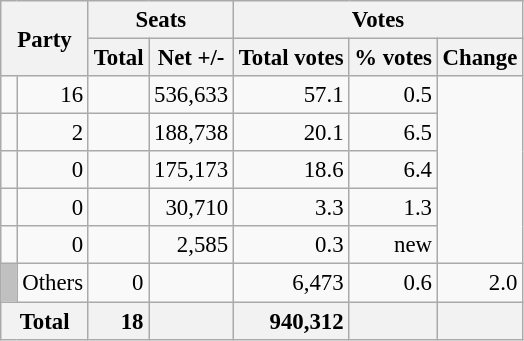<table class="wikitable" style="text-align:right; font-size:95%;">
<tr>
<th colspan="2" rowspan="2">Party</th>
<th colspan="2">Seats</th>
<th colspan="3">Votes</th>
</tr>
<tr>
<th>Total</th>
<th>Net +/-</th>
<th>Total votes</th>
<th>% votes</th>
<th>Change</th>
</tr>
<tr>
<td></td>
<td>16</td>
<td></td>
<td>536,633</td>
<td>57.1</td>
<td>0.5</td>
</tr>
<tr>
<td></td>
<td>2</td>
<td></td>
<td>188,738</td>
<td>20.1</td>
<td>6.5</td>
</tr>
<tr>
<td></td>
<td>0</td>
<td></td>
<td>175,173</td>
<td>18.6</td>
<td>6.4</td>
</tr>
<tr>
<td></td>
<td>0</td>
<td></td>
<td>30,710</td>
<td>3.3</td>
<td>1.3</td>
</tr>
<tr>
<td></td>
<td>0</td>
<td></td>
<td>2,585</td>
<td>0.3</td>
<td>new</td>
</tr>
<tr>
<td style="background:silver;"> </td>
<td align=left>Others</td>
<td>0</td>
<td></td>
<td>6,473</td>
<td>0.6</td>
<td>2.0</td>
</tr>
<tr>
<th colspan="2" style="background:#f2f2f2">Total</th>
<td style="background:#f2f2f2;"><strong>18</strong></td>
<td style="background:#f2f2f2;"></td>
<td style="background:#f2f2f2;"><strong>940,312</strong></td>
<td style="background:#f2f2f2;"></td>
<td style="background:#f2f2f2;"></td>
</tr>
</table>
